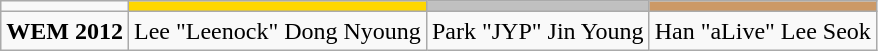<table class="wikitable" style="text-align:left">
<tr>
<td></td>
<td style="text-align:center" bgcolor="gold"></td>
<td style="text-align:center" bgcolor="silver"></td>
<td style="text-align:center" bgcolor="CC9966"></td>
</tr>
<tr>
<td style="text-align:center"><strong>WEM 2012</strong></td>
<td>Lee "Leenock" Dong Nyoung</td>
<td>Park "JYP" Jin Young</td>
<td>Han "aLive" Lee Seok</td>
</tr>
</table>
